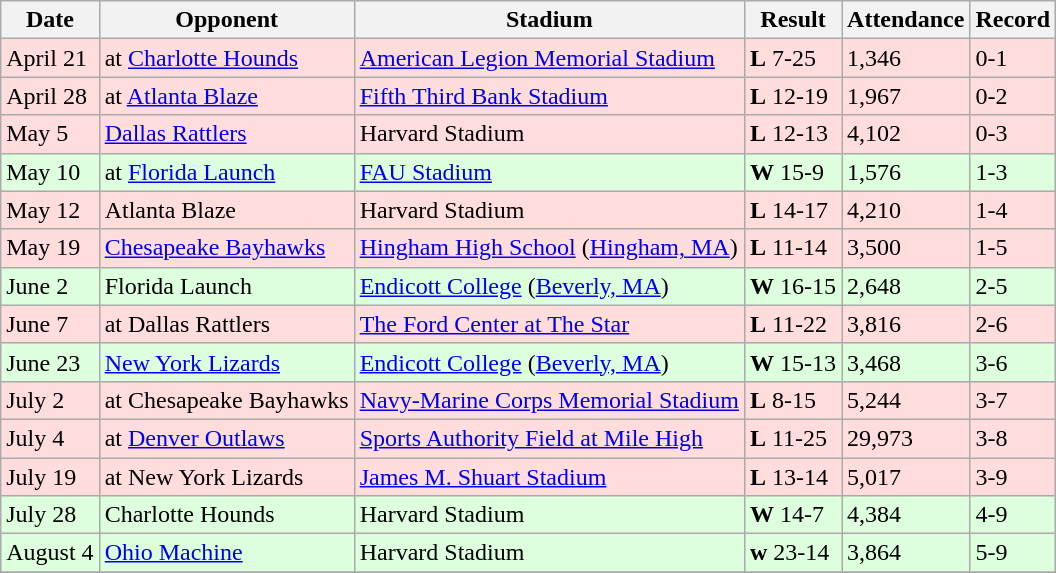<table class="wikitable">
<tr>
<th>Date</th>
<th>Opponent</th>
<th>Stadium</th>
<th>Result</th>
<th>Attendance</th>
<th>Record</th>
</tr>
<tr bgcolor="FFDDDD">
<td>April 21</td>
<td>at <a href='#'>Charlotte Hounds</a></td>
<td><a href='#'>American Legion Memorial Stadium</a></td>
<td><strong>L</strong> 7-25</td>
<td>1,346</td>
<td>0-1</td>
</tr>
<tr bgcolor="FFDDDD">
<td>April 28</td>
<td>at <a href='#'>Atlanta Blaze</a></td>
<td><a href='#'>Fifth Third Bank Stadium</a></td>
<td><strong>L</strong> 12-19</td>
<td>1,967</td>
<td>0-2</td>
</tr>
<tr bgcolor="FFDDDD">
<td>May 5</td>
<td><a href='#'>Dallas Rattlers</a></td>
<td>Harvard Stadium</td>
<td><strong>L</strong> 12-13</td>
<td>4,102</td>
<td>0-3</td>
</tr>
<tr bgcolor="DDFFDD">
<td>May 10</td>
<td>at <a href='#'>Florida Launch</a></td>
<td><a href='#'>FAU Stadium</a></td>
<td><strong>W</strong> 15-9</td>
<td>1,576</td>
<td>1-3</td>
</tr>
<tr bgcolor="FFDDDD">
<td>May 12</td>
<td>Atlanta Blaze</td>
<td>Harvard Stadium</td>
<td><strong>L</strong> 14-17</td>
<td>4,210</td>
<td>1-4</td>
</tr>
<tr bgcolor="FFDDDD">
<td>May 19</td>
<td><a href='#'>Chesapeake Bayhawks</a></td>
<td><a href='#'>Hingham High School</a> (<a href='#'>Hingham, MA</a>)</td>
<td><strong>L</strong> 11-14</td>
<td>3,500</td>
<td>1-5</td>
</tr>
<tr bgcolor="DDFFDD">
<td>June 2</td>
<td>Florida Launch</td>
<td><a href='#'>Endicott College</a> (<a href='#'>Beverly, MA</a>)</td>
<td><strong>W</strong> 16-15</td>
<td>2,648</td>
<td>2-5</td>
</tr>
<tr bgcolor="FFDDDD">
<td>June 7</td>
<td>at Dallas Rattlers</td>
<td><a href='#'>The Ford Center at The Star</a></td>
<td><strong>L</strong> 11-22</td>
<td>3,816</td>
<td>2-6</td>
</tr>
<tr bgcolor="DDFFDD">
<td>June 23</td>
<td><a href='#'>New York Lizards</a></td>
<td><a href='#'>Endicott College</a> (<a href='#'>Beverly, MA</a>)</td>
<td><strong>W</strong> 15-13</td>
<td>3,468</td>
<td>3-6</td>
</tr>
<tr bgcolor="FFDDDD">
<td>July 2</td>
<td>at Chesapeake Bayhawks</td>
<td><a href='#'>Navy-Marine Corps Memorial Stadium</a></td>
<td><strong>L</strong> 8-15</td>
<td>5,244</td>
<td>3-7</td>
</tr>
<tr bgcolor="FFDDDD">
<td>July 4</td>
<td>at <a href='#'>Denver Outlaws</a></td>
<td><a href='#'>Sports Authority Field at Mile High</a></td>
<td><strong>L</strong> 11-25</td>
<td>29,973</td>
<td>3-8</td>
</tr>
<tr bgcolor="FFDDDD">
<td>July 19</td>
<td>at New York Lizards</td>
<td><a href='#'>James M. Shuart Stadium</a></td>
<td><strong>L</strong> 13-14</td>
<td>5,017</td>
<td>3-9</td>
</tr>
<tr bgcolor="DDFFDD">
<td>July 28</td>
<td>Charlotte Hounds</td>
<td>Harvard Stadium</td>
<td><strong>W</strong> 14-7</td>
<td>4,384</td>
<td>4-9</td>
</tr>
<tr bgcolor="DDFFDD">
<td>August 4</td>
<td><a href='#'>Ohio Machine</a></td>
<td>Harvard Stadium</td>
<td><strong>w</strong> 23-14</td>
<td>3,864</td>
<td>5-9</td>
</tr>
<tr>
</tr>
</table>
